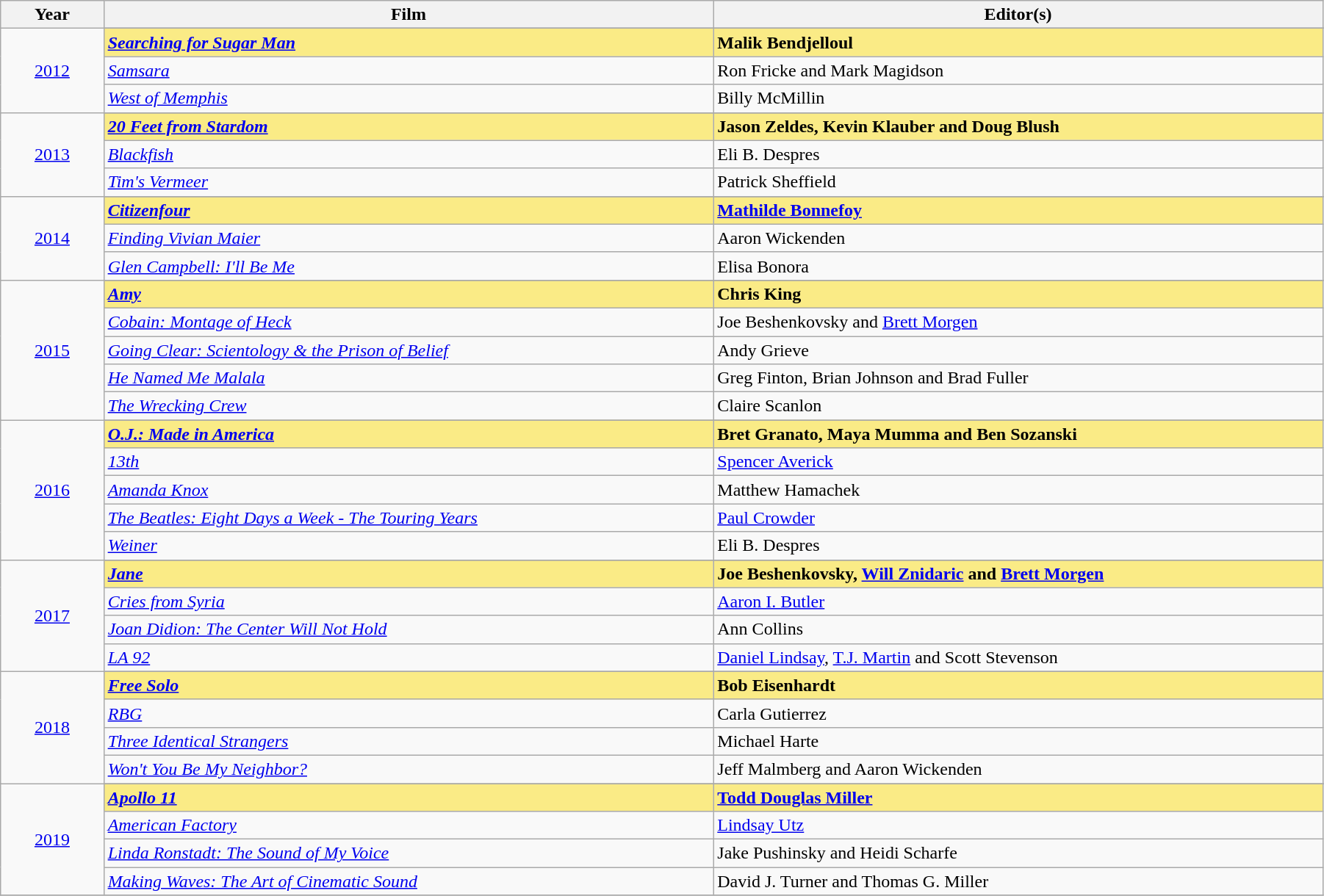<table class="wikitable" width="95%" cellpadding="5">
<tr>
<th width="70"><strong>Year</strong></th>
<th width="450"><strong>Film</strong></th>
<th width="450"><strong>Editor(s)</strong></th>
</tr>
<tr>
<td rowspan=4 style="text-align:center"><a href='#'>2012</a><br></td>
</tr>
<tr style="background:#FAEB86">
<td><strong><em><a href='#'>Searching for Sugar Man</a></em></strong></td>
<td><strong>Malik Bendjelloul</strong></td>
</tr>
<tr>
<td><em><a href='#'>Samsara</a></em></td>
<td>Ron Fricke and Mark Magidson</td>
</tr>
<tr>
<td><em><a href='#'>West of Memphis</a></em></td>
<td>Billy McMillin</td>
</tr>
<tr>
<td rowspan=4 style="text-align:center"><a href='#'>2013</a><br></td>
</tr>
<tr style="background:#FAEB86">
<td><strong><em><a href='#'>20 Feet from Stardom</a></em></strong></td>
<td><strong>Jason Zeldes, Kevin Klauber and Doug Blush</strong></td>
</tr>
<tr>
<td><em><a href='#'>Blackfish</a></em></td>
<td>Eli B. Despres</td>
</tr>
<tr>
<td><em><a href='#'>Tim's Vermeer</a></em></td>
<td>Patrick Sheffield</td>
</tr>
<tr>
<td rowspan=4 style="text-align:center"><a href='#'>2014</a><br></td>
</tr>
<tr style="background:#FAEB86">
<td><strong><em><a href='#'>Citizenfour</a></em></strong></td>
<td><strong><a href='#'>Mathilde Bonnefoy</a></strong></td>
</tr>
<tr>
<td><em><a href='#'>Finding Vivian Maier</a></em></td>
<td>Aaron Wickenden</td>
</tr>
<tr>
<td><em><a href='#'>Glen Campbell: I'll Be Me</a></em></td>
<td>Elisa Bonora</td>
</tr>
<tr>
<td rowspan=6 style="text-align:center"><a href='#'>2015</a><br></td>
</tr>
<tr style="background:#FAEB86">
<td><strong><em><a href='#'>Amy</a></em></strong></td>
<td><strong>Chris King</strong></td>
</tr>
<tr>
<td><em><a href='#'>Cobain: Montage of Heck</a></em></td>
<td>Joe Beshenkovsky and <a href='#'>Brett Morgen</a></td>
</tr>
<tr>
<td><em><a href='#'>Going Clear: Scientology & the Prison of Belief</a></em></td>
<td>Andy Grieve</td>
</tr>
<tr>
<td><em><a href='#'>He Named Me Malala</a></em></td>
<td>Greg Finton, Brian Johnson and Brad Fuller</td>
</tr>
<tr>
<td><em><a href='#'>The Wrecking Crew</a></em></td>
<td>Claire Scanlon</td>
</tr>
<tr>
<td rowspan=6 style="text-align:center"><a href='#'>2016</a><br></td>
</tr>
<tr style="background:#FAEB86">
<td><strong><em><a href='#'>O.J.: Made in America</a></em></strong></td>
<td><strong>Bret Granato, Maya Mumma and Ben Sozanski</strong></td>
</tr>
<tr>
<td><em><a href='#'>13th</a></em></td>
<td><a href='#'>Spencer Averick</a></td>
</tr>
<tr>
<td><em><a href='#'>Amanda Knox</a></em></td>
<td>Matthew Hamachek</td>
</tr>
<tr>
<td><em><a href='#'>The Beatles: Eight Days a Week - The Touring Years</a></em></td>
<td><a href='#'>Paul Crowder</a></td>
</tr>
<tr>
<td><em><a href='#'>Weiner</a></em></td>
<td>Eli B. Despres</td>
</tr>
<tr>
<td rowspan=5 style="text-align:center"><a href='#'>2017</a><br></td>
</tr>
<tr style="background:#FAEB86">
<td><strong><em><a href='#'>Jane</a></em></strong></td>
<td><strong>Joe Beshenkovsky, <a href='#'>Will Znidaric</a> and <a href='#'>Brett Morgen</a></strong></td>
</tr>
<tr>
<td><em><a href='#'>Cries from Syria</a></em></td>
<td><a href='#'>Aaron I. Butler</a></td>
</tr>
<tr>
<td><em><a href='#'>Joan Didion: The Center Will Not Hold</a></em></td>
<td>Ann Collins</td>
</tr>
<tr>
<td><em><a href='#'>LA 92</a></em></td>
<td><a href='#'>Daniel Lindsay</a>, <a href='#'>T.J. Martin</a> and Scott Stevenson</td>
</tr>
<tr>
<td rowspan=5 style="text-align:center"><a href='#'>2018</a><br></td>
</tr>
<tr style="background:#FAEB86">
<td><strong><em><a href='#'>Free Solo</a></em></strong></td>
<td><strong>Bob Eisenhardt</strong></td>
</tr>
<tr>
<td><em><a href='#'>RBG</a></em></td>
<td>Carla Gutierrez</td>
</tr>
<tr>
<td><em><a href='#'>Three Identical Strangers</a></em></td>
<td>Michael Harte</td>
</tr>
<tr>
<td><em><a href='#'>Won't You Be My Neighbor?</a></em></td>
<td>Jeff Malmberg and Aaron Wickenden</td>
</tr>
<tr>
<td rowspan=5 style="text-align:center"><a href='#'>2019</a><br></td>
</tr>
<tr style="background:#FAEB86">
<td><strong><em><a href='#'>Apollo 11</a></em></strong></td>
<td><strong><a href='#'>Todd Douglas Miller</a></strong></td>
</tr>
<tr>
<td><em><a href='#'>American Factory</a></em></td>
<td><a href='#'>Lindsay Utz</a></td>
</tr>
<tr>
<td><em><a href='#'>Linda Ronstadt: The Sound of My Voice</a></em></td>
<td>Jake Pushinsky and Heidi Scharfe</td>
</tr>
<tr>
<td><em><a href='#'>Making Waves: The Art of Cinematic Sound</a></em></td>
<td>David J. Turner and Thomas G. Miller</td>
</tr>
<tr>
</tr>
</table>
